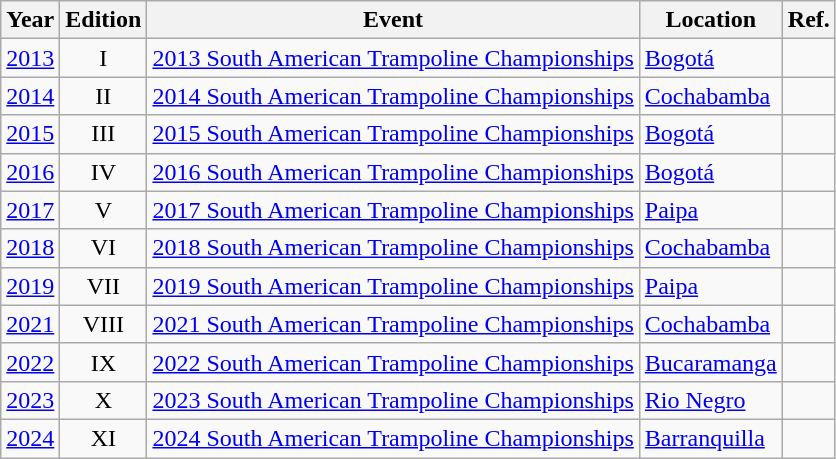<table class="wikitable sortable">
<tr>
<th>Year</th>
<th>Edition</th>
<th>Event</th>
<th>Location</th>
<th>Ref.</th>
</tr>
<tr>
<td><a href='#'>2013</a></td>
<td align=center>I</td>
<td><a href='#'>2013 South American Trampoline Championships</a></td>
<td> <a href='#'>Bogotá</a></td>
<td></td>
</tr>
<tr>
<td><a href='#'>2014</a></td>
<td align=center>II</td>
<td><a href='#'>2014 South American Trampoline Championships</a></td>
<td> <a href='#'>Cochabamba</a></td>
<td></td>
</tr>
<tr>
<td><a href='#'>2015</a></td>
<td align=center>III</td>
<td><a href='#'>2015 South American Trampoline Championships</a></td>
<td> <a href='#'>Bogotá</a></td>
<td></td>
</tr>
<tr>
<td><a href='#'>2016</a></td>
<td align=center>IV</td>
<td><a href='#'>2016 South American Trampoline Championships</a></td>
<td> <a href='#'>Bogotá</a></td>
<td></td>
</tr>
<tr>
<td><a href='#'>2017</a></td>
<td align=center>V</td>
<td><a href='#'>2017 South American Trampoline Championships</a></td>
<td> <a href='#'>Paipa</a></td>
<td></td>
</tr>
<tr>
<td><a href='#'>2018</a></td>
<td align=center>VI</td>
<td><a href='#'>2018 South American Trampoline Championships</a></td>
<td> <a href='#'>Cochabamba</a></td>
<td></td>
</tr>
<tr>
<td><a href='#'>2019</a></td>
<td align=center>VII</td>
<td><a href='#'>2019 South American Trampoline Championships</a></td>
<td> <a href='#'>Paipa</a></td>
<td></td>
</tr>
<tr>
<td><a href='#'>2021</a></td>
<td align=center>VIII</td>
<td><a href='#'>2021 South American Trampoline Championships</a></td>
<td> <a href='#'>Cochabamba</a></td>
<td></td>
</tr>
<tr>
<td><a href='#'>2022</a></td>
<td align=center>IX</td>
<td><a href='#'>2022 South American Trampoline Championships</a></td>
<td> <a href='#'>Bucaramanga</a></td>
<td></td>
</tr>
<tr>
<td><a href='#'>2023</a></td>
<td align=center>X</td>
<td><a href='#'>2023 South American Trampoline Championships</a></td>
<td> <a href='#'>Rio Negro</a></td>
<td></td>
</tr>
<tr>
<td><a href='#'>2024</a></td>
<td align=center>XI</td>
<td><a href='#'>2024 South American Trampoline Championships</a></td>
<td> <a href='#'>Barranquilla</a></td>
<td></td>
</tr>
</table>
